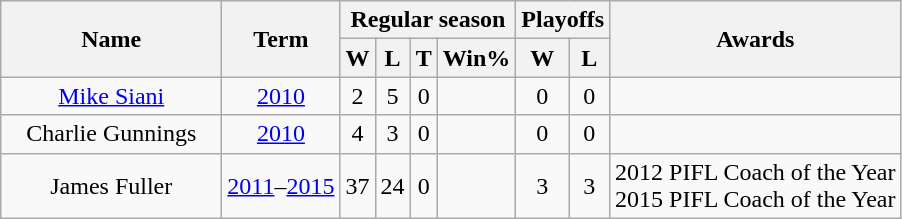<table class="wikitable">
<tr>
<th rowspan="2" style="width:140px;">Name</th>
<th rowspan="2">Term</th>
<th colspan="4">Regular season</th>
<th colspan="2">Playoffs</th>
<th rowspan="2">Awards</th>
</tr>
<tr>
<th>W</th>
<th>L</th>
<th>T</th>
<th>Win%</th>
<th>W</th>
<th>L</th>
</tr>
<tr>
<td style="text-align:center;"><a href='#'>Mike Siani</a></td>
<td style="text-align:center;"><a href='#'>2010</a></td>
<td style="text-align:center;">2</td>
<td style="text-align:center;">5</td>
<td style="text-align:center;">0</td>
<td style="text-align:center;"></td>
<td style="text-align:center;">0</td>
<td style="text-align:center;">0</td>
<td style="text-align:center;"></td>
</tr>
<tr>
<td style="text-align:center;">Charlie Gunnings</td>
<td style="text-align:center;"><a href='#'>2010</a></td>
<td style="text-align:center;">4</td>
<td style="text-align:center;">3</td>
<td style="text-align:center;">0</td>
<td style="text-align:center;"></td>
<td style="text-align:center;">0</td>
<td style="text-align:center;">0</td>
<td style="text-align:center;"></td>
</tr>
<tr>
<td style="text-align:center;">James Fuller</td>
<td style="text-align:center;"><a href='#'>2011</a>–<a href='#'>2015</a></td>
<td style="text-align:center;">37</td>
<td style="text-align:center;">24</td>
<td style="text-align:center;">0</td>
<td style="text-align:center;"></td>
<td style="text-align:center;">3</td>
<td style="text-align:center;">3</td>
<td style="text-align:center;">2012 PIFL Coach of the Year<br>2015 PIFL Coach of the Year</td>
</tr>
</table>
